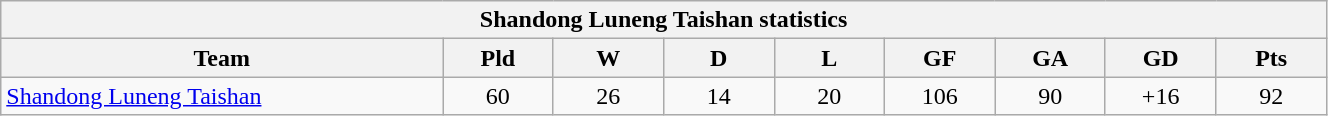<table width=70% class="wikitable" style="text-align:">
<tr>
<th colspan=9>Shandong Luneng Taishan statistics</th>
</tr>
<tr>
<th width=20%>Team</th>
<th width=5%>Pld</th>
<th width=5%>W</th>
<th width=5%>D</th>
<th width=5%>L</th>
<th width=5%>GF</th>
<th width=5%>GA</th>
<th width=5%>GD</th>
<th width=5%>Pts</th>
</tr>
<tr align=center>
<td align=left> <a href='#'>Shandong Luneng Taishan</a></td>
<td>60</td>
<td>26</td>
<td>14</td>
<td>20</td>
<td>106</td>
<td>90</td>
<td>+16</td>
<td>92</td>
</tr>
</table>
